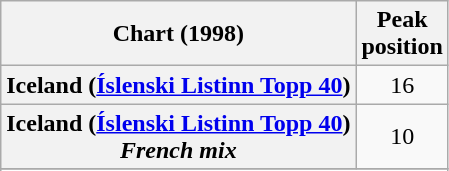<table class="wikitable sortable plainrowheaders" style="text-align:center">
<tr>
<th scope="col">Chart (1998)</th>
<th scope="col">Peak<br>position</th>
</tr>
<tr>
<th scope="row">Iceland (<a href='#'>Íslenski Listinn Topp 40</a>)</th>
<td>16</td>
</tr>
<tr>
<th scope="row">Iceland (<a href='#'>Íslenski Listinn Topp 40</a>)<br><em>French mix</em></th>
<td>10</td>
</tr>
<tr>
</tr>
<tr>
</tr>
<tr>
</tr>
</table>
